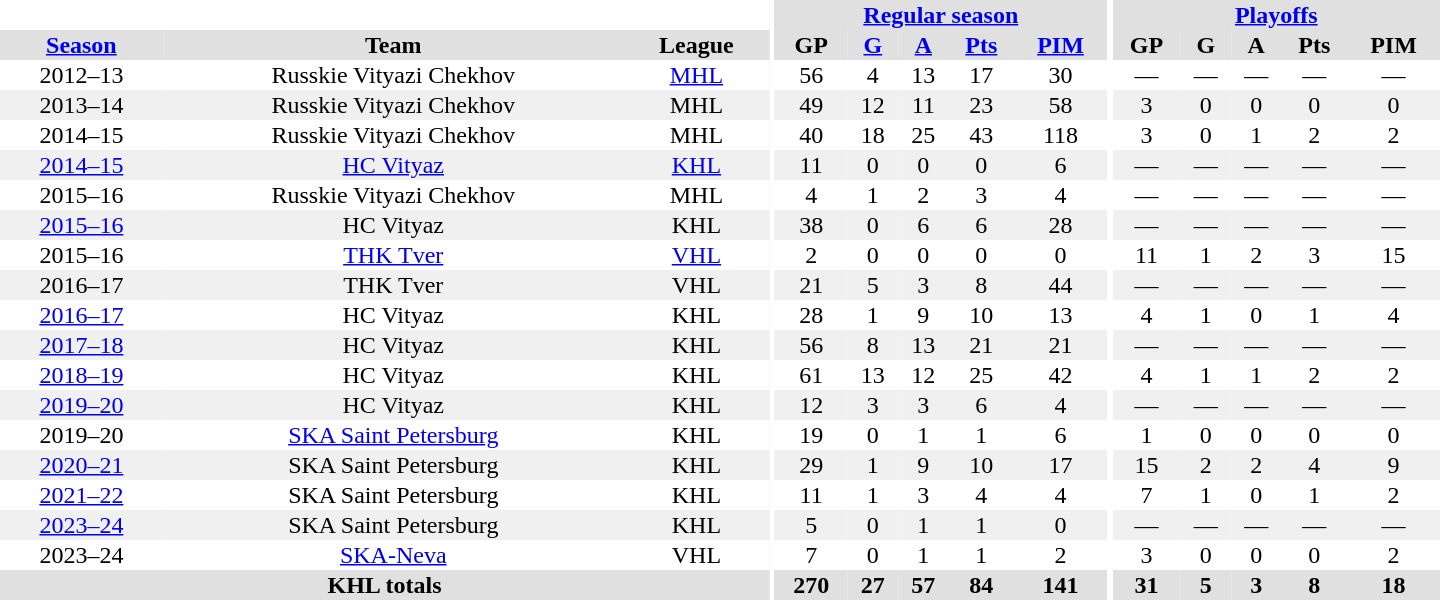<table border="0" cellpadding="1" cellspacing="0" style="text-align:center; width:60em">
<tr bgcolor="#e0e0e0">
<th colspan="3" bgcolor="#ffffff"></th>
<th rowspan="99" bgcolor="#ffffff"></th>
<th colspan="5"><a href='#'>Regular season</a></th>
<th rowspan="99" bgcolor="#ffffff"></th>
<th colspan="5"><a href='#'>Playoffs</a></th>
</tr>
<tr bgcolor="#e0e0e0">
<th><a href='#'>Season</a></th>
<th>Team</th>
<th>League</th>
<th>GP</th>
<th><a href='#'>G</a></th>
<th><a href='#'>A</a></th>
<th><a href='#'>Pts</a></th>
<th><a href='#'>PIM</a></th>
<th>GP</th>
<th>G</th>
<th>A</th>
<th>Pts</th>
<th>PIM</th>
</tr>
<tr>
<td>2012–13</td>
<td>Russkie Vityazi Chekhov</td>
<td><a href='#'>MHL</a></td>
<td>56</td>
<td>4</td>
<td>13</td>
<td>17</td>
<td>30</td>
<td>—</td>
<td>—</td>
<td>—</td>
<td>—</td>
<td>—</td>
</tr>
<tr bgcolor="#f0f0f0">
<td>2013–14</td>
<td>Russkie Vityazi Chekhov</td>
<td>MHL</td>
<td>49</td>
<td>12</td>
<td>11</td>
<td>23</td>
<td>58</td>
<td>3</td>
<td>0</td>
<td>0</td>
<td>0</td>
<td>0</td>
</tr>
<tr>
<td>2014–15</td>
<td>Russkie Vityazi Chekhov</td>
<td>MHL</td>
<td>40</td>
<td>18</td>
<td>25</td>
<td>43</td>
<td>118</td>
<td>3</td>
<td>0</td>
<td>1</td>
<td>2</td>
<td>2</td>
</tr>
<tr bgcolor="#f0f0f0">
<td><a href='#'>2014–15</a></td>
<td><a href='#'>HC Vityaz</a></td>
<td><a href='#'>KHL</a></td>
<td>11</td>
<td>0</td>
<td>0</td>
<td>0</td>
<td>6</td>
<td>—</td>
<td>—</td>
<td>—</td>
<td>—</td>
<td>—</td>
</tr>
<tr>
<td>2015–16</td>
<td>Russkie Vityazi Chekhov</td>
<td>MHL</td>
<td>4</td>
<td>1</td>
<td>2</td>
<td>3</td>
<td>4</td>
<td>—</td>
<td>—</td>
<td>—</td>
<td>—</td>
<td>—</td>
</tr>
<tr bgcolor="#f0f0f0">
<td><a href='#'>2015–16</a></td>
<td>HC Vityaz</td>
<td>KHL</td>
<td>38</td>
<td>0</td>
<td>6</td>
<td>6</td>
<td>28</td>
<td>—</td>
<td>—</td>
<td>—</td>
<td>—</td>
<td>—</td>
</tr>
<tr>
<td>2015–16</td>
<td><a href='#'>THK Tver</a></td>
<td><a href='#'>VHL</a></td>
<td>2</td>
<td>0</td>
<td>0</td>
<td>0</td>
<td>0</td>
<td>11</td>
<td>1</td>
<td>2</td>
<td>3</td>
<td>15</td>
</tr>
<tr bgcolor="#f0f0f0">
<td>2016–17</td>
<td>THK Tver</td>
<td>VHL</td>
<td>21</td>
<td>5</td>
<td>3</td>
<td>8</td>
<td>44</td>
<td>—</td>
<td>—</td>
<td>—</td>
<td>—</td>
<td>—</td>
</tr>
<tr>
<td><a href='#'>2016–17</a></td>
<td>HC Vityaz</td>
<td>KHL</td>
<td>28</td>
<td>1</td>
<td>9</td>
<td>10</td>
<td>13</td>
<td>4</td>
<td>1</td>
<td>0</td>
<td>1</td>
<td>4</td>
</tr>
<tr bgcolor="#f0f0f0">
<td><a href='#'>2017–18</a></td>
<td>HC Vityaz</td>
<td>KHL</td>
<td>56</td>
<td>8</td>
<td>13</td>
<td>21</td>
<td>21</td>
<td>—</td>
<td>—</td>
<td>—</td>
<td>—</td>
<td>—</td>
</tr>
<tr>
<td><a href='#'>2018–19</a></td>
<td>HC Vityaz</td>
<td>KHL</td>
<td>61</td>
<td>13</td>
<td>12</td>
<td>25</td>
<td>42</td>
<td>4</td>
<td>1</td>
<td>1</td>
<td>2</td>
<td>2</td>
</tr>
<tr bgcolor="#f0f0f0">
<td><a href='#'>2019–20</a></td>
<td>HC Vityaz</td>
<td>KHL</td>
<td>12</td>
<td>3</td>
<td>3</td>
<td>6</td>
<td>4</td>
<td>—</td>
<td>—</td>
<td>—</td>
<td>—</td>
<td>—</td>
</tr>
<tr>
<td>2019–20</td>
<td><a href='#'>SKA Saint Petersburg</a></td>
<td>KHL</td>
<td>19</td>
<td>0</td>
<td>1</td>
<td>1</td>
<td>6</td>
<td>1</td>
<td>0</td>
<td>0</td>
<td>0</td>
<td>0</td>
</tr>
<tr bgcolor="#f0f0f0">
<td><a href='#'>2020–21</a></td>
<td>SKA Saint Petersburg</td>
<td>KHL</td>
<td>29</td>
<td>1</td>
<td>9</td>
<td>10</td>
<td>17</td>
<td>15</td>
<td>2</td>
<td>2</td>
<td>4</td>
<td>9</td>
</tr>
<tr>
<td><a href='#'>2021–22</a></td>
<td>SKA Saint Petersburg</td>
<td>KHL</td>
<td>11</td>
<td>1</td>
<td>3</td>
<td>4</td>
<td>4</td>
<td>7</td>
<td>1</td>
<td>0</td>
<td>1</td>
<td>2</td>
</tr>
<tr bgcolor="#f0f0f0">
<td><a href='#'>2023–24</a></td>
<td>SKA Saint Petersburg</td>
<td>KHL</td>
<td>5</td>
<td>0</td>
<td>1</td>
<td>1</td>
<td>0</td>
<td>—</td>
<td>—</td>
<td>—</td>
<td>—</td>
<td>—</td>
</tr>
<tr>
<td>2023–24</td>
<td><a href='#'>SKA-Neva</a></td>
<td>VHL</td>
<td>7</td>
<td>0</td>
<td>1</td>
<td>1</td>
<td>2</td>
<td>3</td>
<td>0</td>
<td>0</td>
<td>0</td>
<td>2</td>
</tr>
<tr bgcolor="#e0e0e0">
<th colspan="3">KHL totals</th>
<th>270</th>
<th>27</th>
<th>57</th>
<th>84</th>
<th>141</th>
<th>31</th>
<th>5</th>
<th>3</th>
<th>8</th>
<th>18</th>
</tr>
</table>
